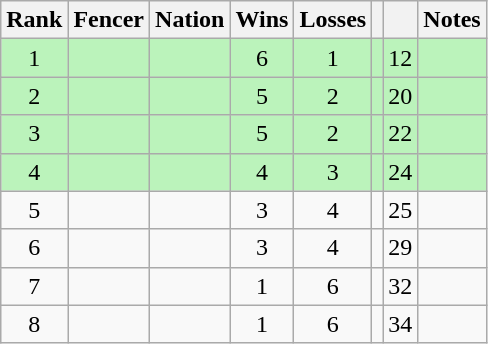<table class="wikitable sortable" style="text-align: center;">
<tr>
<th>Rank</th>
<th>Fencer</th>
<th>Nation</th>
<th>Wins</th>
<th>Losses</th>
<th></th>
<th></th>
<th>Notes</th>
</tr>
<tr style="background:#bbf3bb;">
<td>1</td>
<td align=left></td>
<td align=left></td>
<td>6</td>
<td>1</td>
<td></td>
<td>12</td>
<td></td>
</tr>
<tr style="background:#bbf3bb;">
<td>2</td>
<td align=left></td>
<td align=left></td>
<td>5</td>
<td>2</td>
<td></td>
<td>20</td>
<td></td>
</tr>
<tr style="background:#bbf3bb;">
<td>3</td>
<td align=left></td>
<td align=left></td>
<td>5</td>
<td>2</td>
<td></td>
<td>22</td>
<td></td>
</tr>
<tr style="background:#bbf3bb;">
<td>4</td>
<td align=left></td>
<td align=left></td>
<td>4</td>
<td>3</td>
<td></td>
<td>24</td>
<td></td>
</tr>
<tr>
<td>5</td>
<td align=left></td>
<td align=left></td>
<td>3</td>
<td>4</td>
<td></td>
<td>25</td>
<td></td>
</tr>
<tr>
<td>6</td>
<td align=left></td>
<td align=left></td>
<td>3</td>
<td>4</td>
<td></td>
<td>29</td>
<td></td>
</tr>
<tr>
<td>7</td>
<td align=left></td>
<td align=left></td>
<td>1</td>
<td>6</td>
<td></td>
<td>32</td>
<td></td>
</tr>
<tr>
<td>8</td>
<td align=left></td>
<td align=left></td>
<td>1</td>
<td>6</td>
<td></td>
<td>34</td>
<td></td>
</tr>
</table>
